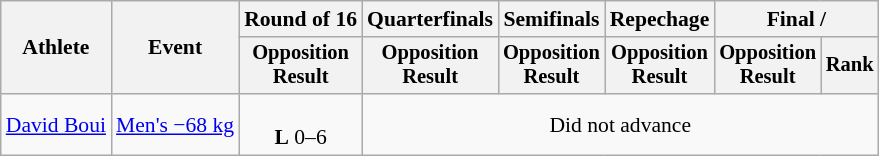<table class="wikitable" style="font-size:90%;">
<tr>
<th rowspan=2>Athlete</th>
<th rowspan=2>Event</th>
<th>Round of 16</th>
<th>Quarterfinals</th>
<th>Semifinals</th>
<th>Repechage</th>
<th colspan=2>Final / </th>
</tr>
<tr style="font-size:95%">
<th>Opposition<br>Result</th>
<th>Opposition<br>Result</th>
<th>Opposition<br>Result</th>
<th>Opposition<br>Result</th>
<th>Opposition<br>Result</th>
<th>Rank</th>
</tr>
<tr align=center>
<td align=left><a href='#'>David Boui</a></td>
<td align=left><a href='#'>Men's −68 kg</a></td>
<td><br><strong>L</strong> 0–6</td>
<td colspan=5>Did not advance</td>
</tr>
</table>
